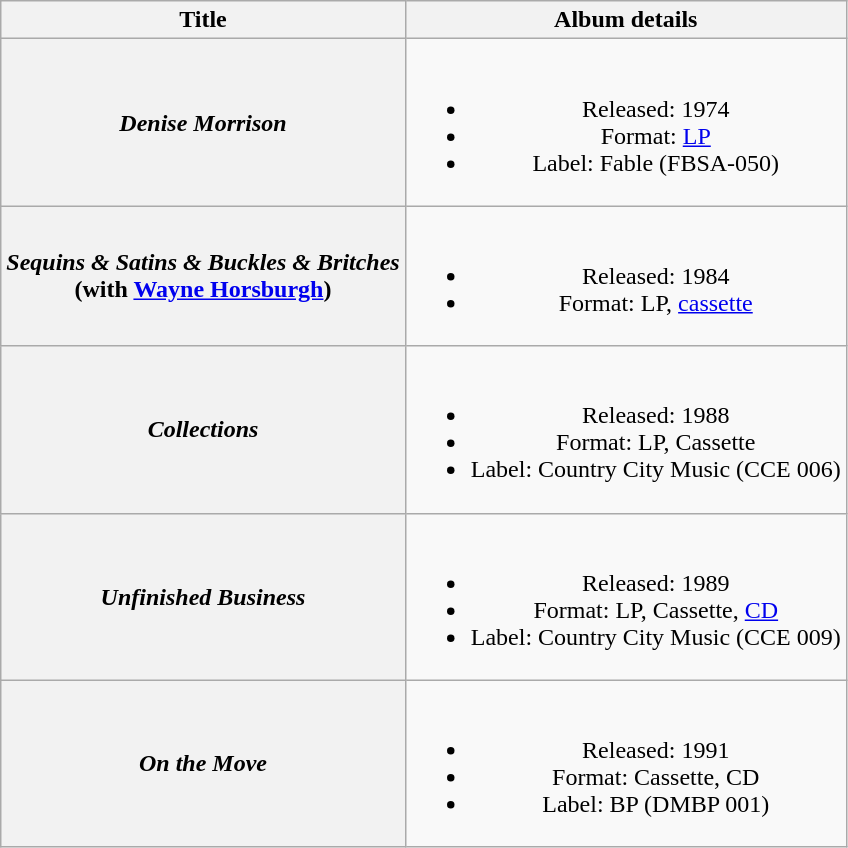<table class="wikitable plainrowheaders" style="text-align:center;" border="1">
<tr>
<th scope="col">Title</th>
<th scope="col">Album details</th>
</tr>
<tr>
<th scope="row"><em>Denise Morrison</em></th>
<td><br><ul><li>Released: 1974</li><li>Format: <a href='#'>LP</a></li><li>Label: Fable (FBSA-050)</li></ul></td>
</tr>
<tr>
<th scope="row"><em>Sequins & Satins & Buckles & Britches</em> <br> (with <a href='#'>Wayne Horsburgh</a>)</th>
<td><br><ul><li>Released: 1984</li><li>Format: LP, <a href='#'>cassette</a></li></ul></td>
</tr>
<tr>
<th scope="row"><em>Collections</em></th>
<td><br><ul><li>Released: 1988</li><li>Format: LP, Cassette</li><li>Label: Country City Music (CCE 006)</li></ul></td>
</tr>
<tr>
<th scope="row"><em>Unfinished Business </em></th>
<td><br><ul><li>Released: 1989</li><li>Format: LP, Cassette, <a href='#'>CD</a></li><li>Label: Country City Music (CCE 009)</li></ul></td>
</tr>
<tr>
<th scope="row"><em>On the Move</em></th>
<td><br><ul><li>Released: 1991</li><li>Format: Cassette, CD</li><li>Label: BP (DMBP 001)</li></ul></td>
</tr>
</table>
